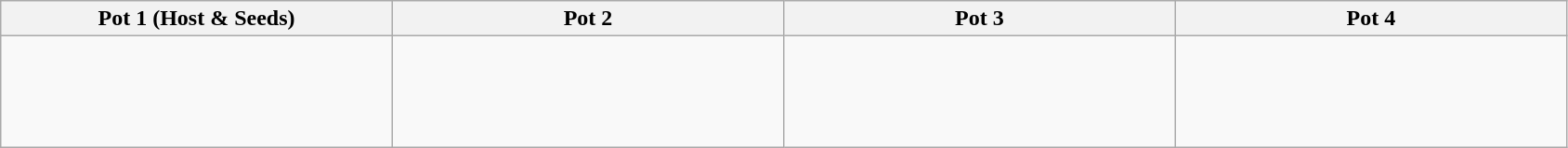<table class="wikitable" style="width:89%;">
<tr>
<th width=25%><strong>Pot 1</strong> (Host & Seeds)</th>
<th width=25%><strong>Pot 2</strong></th>
<th width=25%><strong>Pot 3</strong></th>
<th width=25%><strong>Pot 4</strong></th>
</tr>
<tr>
<td><br> <br>
 <br>
 <br>
</td>
<td><br> <br>
 <br>
<br>
</td>
<td><br> <br>
 <br>
 <br>
</td>
<td><br> <br>
 <br>
 <br>
</td>
</tr>
</table>
